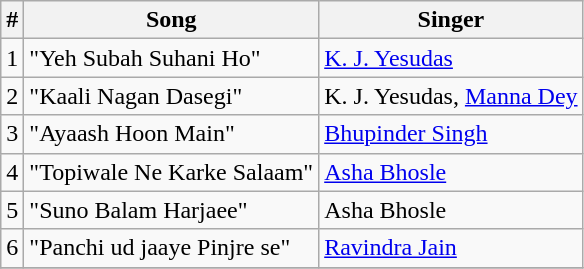<table class="wikitable">
<tr>
<th>#</th>
<th>Song</th>
<th>Singer</th>
</tr>
<tr>
<td>1</td>
<td>"Yeh Subah Suhani Ho"</td>
<td><a href='#'>K. J. Yesudas</a></td>
</tr>
<tr>
<td>2</td>
<td>"Kaali Nagan Dasegi"</td>
<td>K. J. Yesudas, <a href='#'>Manna Dey</a></td>
</tr>
<tr>
<td>3</td>
<td>"Ayaash Hoon Main"</td>
<td><a href='#'>Bhupinder Singh</a></td>
</tr>
<tr>
<td>4</td>
<td>"Topiwale Ne Karke Salaam"</td>
<td><a href='#'>Asha Bhosle</a></td>
</tr>
<tr>
<td>5</td>
<td>"Suno Balam Harjaee"</td>
<td>Asha Bhosle</td>
</tr>
<tr>
<td>6</td>
<td>"Panchi ud jaaye Pinjre se"</td>
<td><a href='#'>Ravindra Jain</a></td>
</tr>
<tr>
</tr>
</table>
